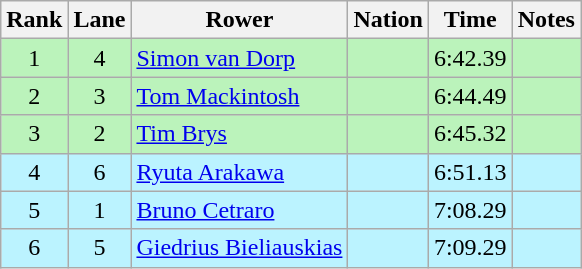<table class="wikitable sortable" style="text-align:center">
<tr>
<th>Rank</th>
<th>Lane</th>
<th>Rower</th>
<th>Nation</th>
<th>Time</th>
<th>Notes</th>
</tr>
<tr bgcolor="bbf3bb">
<td>1</td>
<td>4</td>
<td align=left><a href='#'>Simon van Dorp</a></td>
<td align=left></td>
<td>6:42.39</td>
<td></td>
</tr>
<tr bgcolor="bbf3bb">
<td>2</td>
<td>3</td>
<td align=left><a href='#'>Tom Mackintosh</a></td>
<td align=left></td>
<td>6:44.49</td>
<td></td>
</tr>
<tr bgcolor="bbf3bb">
<td>3</td>
<td>2</td>
<td align=left><a href='#'>Tim Brys</a></td>
<td align=left></td>
<td>6:45.32</td>
<td></td>
</tr>
<tr bgcolor="bbf3ff">
<td>4</td>
<td>6</td>
<td align=left><a href='#'>Ryuta Arakawa</a></td>
<td align=left></td>
<td>6:51.13</td>
<td></td>
</tr>
<tr bgcolor="bbf3ff">
<td>5</td>
<td>1</td>
<td align=left><a href='#'>Bruno Cetraro</a></td>
<td align=left></td>
<td>7:08.29</td>
<td></td>
</tr>
<tr bgcolor="bbf3ff">
<td>6</td>
<td>5</td>
<td align=left><a href='#'>Giedrius Bieliauskias</a></td>
<td align=left></td>
<td>7:09.29</td>
<td></td>
</tr>
</table>
